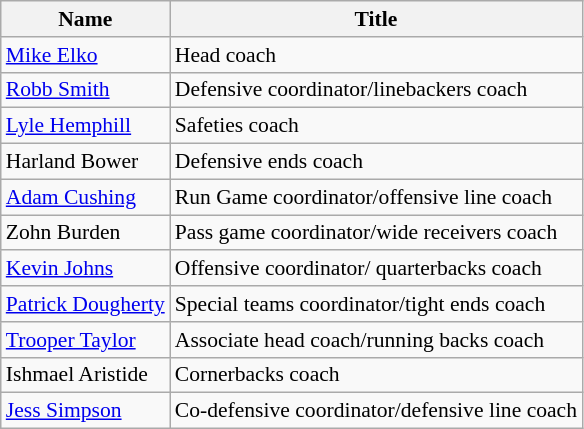<table class="wikitable" border="1" style="font-size:90%;">
<tr>
<th>Name</th>
<th>Title</th>
</tr>
<tr>
<td><a href='#'>Mike Elko</a></td>
<td>Head coach</td>
</tr>
<tr>
<td><a href='#'>Robb Smith</a></td>
<td>Defensive coordinator/linebackers coach</td>
</tr>
<tr>
<td><a href='#'>Lyle Hemphill</a></td>
<td>Safeties coach</td>
</tr>
<tr>
<td>Harland Bower</td>
<td>Defensive ends coach</td>
</tr>
<tr>
<td><a href='#'>Adam Cushing</a></td>
<td>Run Game coordinator/offensive line coach</td>
</tr>
<tr>
<td>Zohn Burden</td>
<td>Pass game coordinator/wide receivers coach</td>
</tr>
<tr>
<td><a href='#'>Kevin Johns</a></td>
<td>Offensive coordinator/ quarterbacks coach</td>
</tr>
<tr>
<td><a href='#'>Patrick Dougherty</a></td>
<td>Special teams coordinator/tight ends coach</td>
</tr>
<tr>
<td><a href='#'>Trooper Taylor</a></td>
<td>Associate head coach/running backs coach</td>
</tr>
<tr>
<td>Ishmael Aristide</td>
<td>Cornerbacks coach</td>
</tr>
<tr>
<td><a href='#'>Jess Simpson</a></td>
<td>Co-defensive coordinator/defensive line coach</td>
</tr>
</table>
